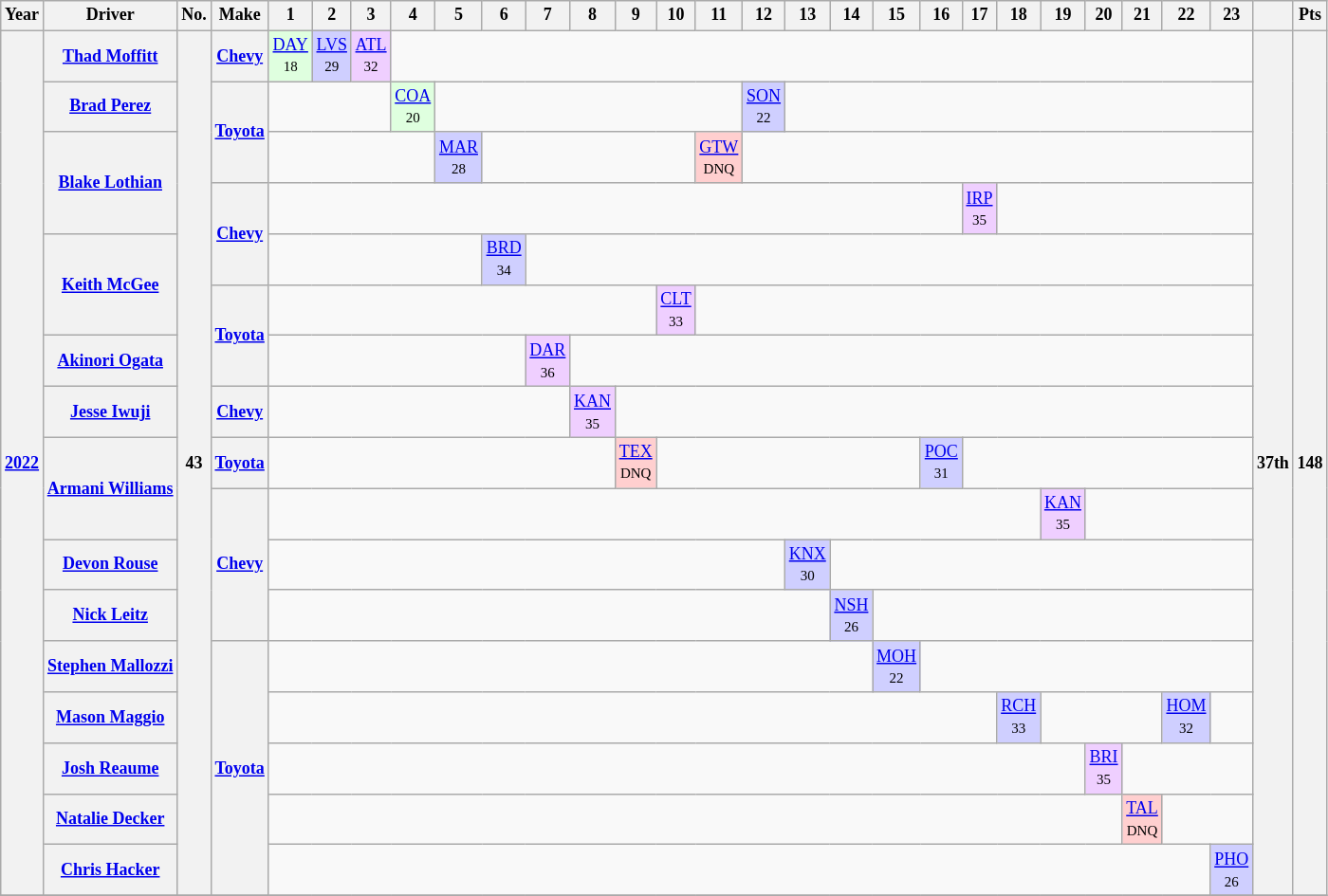<table class="wikitable" style="text-align:center; font-size:75%">
<tr>
<th>Year</th>
<th>Driver</th>
<th>No.</th>
<th>Make</th>
<th>1</th>
<th>2</th>
<th>3</th>
<th>4</th>
<th>5</th>
<th>6</th>
<th>7</th>
<th>8</th>
<th>9</th>
<th>10</th>
<th>11</th>
<th>12</th>
<th>13</th>
<th>14</th>
<th>15</th>
<th>16</th>
<th>17</th>
<th>18</th>
<th>19</th>
<th>20</th>
<th>21</th>
<th>22</th>
<th>23</th>
<th></th>
<th>Pts</th>
</tr>
<tr>
<th rowspan=17><a href='#'>2022</a></th>
<th><a href='#'>Thad Moffitt</a></th>
<th rowspan=17>43</th>
<th><a href='#'>Chevy</a></th>
<td style="background:#DFFFDF;"><a href='#'>DAY</a><br><small>18</small></td>
<td style="background:#CFCFFF;"><a href='#'>LVS</a><br><small>29</small></td>
<td style="background:#EFCFFF;"><a href='#'>ATL</a><br><small>32</small></td>
<td colspan=20></td>
<th rowspan=17>37th</th>
<th rowspan=17>148</th>
</tr>
<tr>
<th><a href='#'>Brad Perez</a></th>
<th rowspan=2><a href='#'>Toyota</a></th>
<td colspan=3></td>
<td style="background:#DFFFDF;"><a href='#'>COA</a><br><small>20</small></td>
<td colspan=7></td>
<td style="background:#CFCFFF;"><a href='#'>SON</a><br><small>22</small></td>
<td colspan=11></td>
</tr>
<tr>
<th rowspan=2><a href='#'>Blake Lothian</a></th>
<td colspan=4></td>
<td style="background:#CFCFFF;"><a href='#'>MAR</a><br><small>28</small></td>
<td colspan=5></td>
<td style="background:#FFCFCF;"><a href='#'>GTW</a><br><small>DNQ</small></td>
<td colspan=12></td>
</tr>
<tr>
<th rowspan=2><a href='#'>Chevy</a></th>
<td colspan=16></td>
<td style="background:#EFCFFF;"><a href='#'>IRP</a><br><small>35</small></td>
<td colspan=6></td>
</tr>
<tr>
<th rowspan=2><a href='#'>Keith McGee</a></th>
<td colspan=5></td>
<td style="background:#CFCFFF;"><a href='#'>BRD</a><br><small>34</small></td>
<td colspan=17></td>
</tr>
<tr>
<th rowspan=2><a href='#'>Toyota</a></th>
<td colspan=9></td>
<td style="background:#EFCFFF;"><a href='#'>CLT</a><br><small>33</small></td>
<td colspan=13></td>
</tr>
<tr>
<th><a href='#'>Akinori Ogata</a></th>
<td colspan=6></td>
<td style="background:#EFCFFF;"><a href='#'>DAR</a><br><small>36</small></td>
<td colspan=16></td>
</tr>
<tr>
<th><a href='#'>Jesse Iwuji</a></th>
<th><a href='#'>Chevy</a></th>
<td colspan=7></td>
<td style="background:#EFCFFF;"><a href='#'>KAN</a><br><small>35</small></td>
<td colspan=15></td>
</tr>
<tr>
<th rowspan=2><a href='#'>Armani Williams</a></th>
<th><a href='#'>Toyota</a></th>
<td colspan=8></td>
<td style="background:#FFCFCF;"><a href='#'>TEX</a><br><small>DNQ</small></td>
<td colspan=6></td>
<td style="background:#CFCFFF;"><a href='#'>POC</a><br><small>31</small></td>
<td colspan=7></td>
</tr>
<tr>
<th rowspan=3><a href='#'>Chevy</a></th>
<td colspan=18></td>
<td style="background:#EFCFFF;"><a href='#'>KAN</a><br><small>35</small></td>
<td colspan=4></td>
</tr>
<tr>
<th><a href='#'>Devon Rouse</a></th>
<td colspan=12></td>
<td style="background:#CFCFFF;"><a href='#'>KNX</a><br><small>30</small></td>
<td colspan=10></td>
</tr>
<tr>
<th><a href='#'>Nick Leitz</a></th>
<td colspan=13></td>
<td style="background:#CFCFFF;"><a href='#'>NSH</a><br><small>26</small></td>
<td colspan=9></td>
</tr>
<tr>
<th><a href='#'>Stephen Mallozzi</a></th>
<th rowspan=5><a href='#'>Toyota</a></th>
<td colspan=14></td>
<td style="background:#CFCFFF;"><a href='#'>MOH</a><br><small>22</small></td>
<td colspan=8></td>
</tr>
<tr>
<th><a href='#'>Mason Maggio</a></th>
<td colspan=17></td>
<td style="background:#CFCFFF;"><a href='#'>RCH</a><br><small>33</small></td>
<td colspan=3></td>
<td style="background:#CFCFFF;"><a href='#'>HOM</a><br><small>32</small></td>
<td></td>
</tr>
<tr>
<th><a href='#'>Josh Reaume</a></th>
<td colspan=19></td>
<td style="background:#EFCFFF;"><a href='#'>BRI</a><br><small>35</small></td>
<td colspan=3></td>
</tr>
<tr>
<th><a href='#'>Natalie Decker</a></th>
<td colspan=20></td>
<td style="background:#FFCFCF;"><a href='#'>TAL</a><br><small>DNQ</small></td>
<td colspan=2></td>
</tr>
<tr>
<th><a href='#'>Chris Hacker</a></th>
<td colspan=22></td>
<td style="background:#CFCFFF;"><a href='#'>PHO</a><br><small>26</small></td>
</tr>
<tr>
</tr>
</table>
